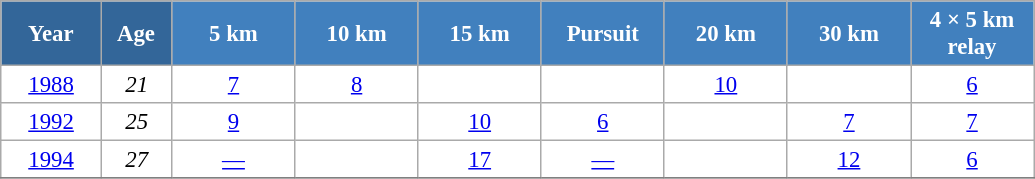<table class="wikitable" style="font-size:95%; text-align:center; border:grey solid 1px; border-collapse:collapse; background:#ffffff;">
<tr>
<th style="background-color:#369; color:white; width:60px;"> Year </th>
<th style="background-color:#369; color:white; width:40px;"> Age </th>
<th style="background-color:#4180be; color:white; width:75px;"> 5 km </th>
<th style="background-color:#4180be; color:white; width:75px;"> 10 km </th>
<th style="background-color:#4180be; color:white; width:75px;"> 15 km </th>
<th style="background-color:#4180be; color:white; width:75px;"> Pursuit </th>
<th style="background-color:#4180be; color:white; width:75px;"> 20 km </th>
<th style="background-color:#4180be; color:white; width:75px;"> 30 km </th>
<th style="background-color:#4180be; color:white; width:75px;"> 4 × 5 km <br> relay </th>
</tr>
<tr>
<td><a href='#'>1988</a></td>
<td><em>21</em></td>
<td><a href='#'>7</a></td>
<td><a href='#'>8</a></td>
<td></td>
<td></td>
<td><a href='#'>10</a></td>
<td></td>
<td><a href='#'>6</a></td>
</tr>
<tr>
<td><a href='#'>1992</a></td>
<td><em>25</em></td>
<td><a href='#'>9</a></td>
<td></td>
<td><a href='#'>10</a></td>
<td><a href='#'>6</a></td>
<td></td>
<td><a href='#'>7</a></td>
<td><a href='#'>7</a></td>
</tr>
<tr>
<td><a href='#'>1994</a></td>
<td><em>27</em></td>
<td><a href='#'>—</a></td>
<td></td>
<td><a href='#'>17</a></td>
<td><a href='#'>—</a></td>
<td></td>
<td><a href='#'>12</a></td>
<td><a href='#'>6</a></td>
</tr>
<tr>
</tr>
</table>
